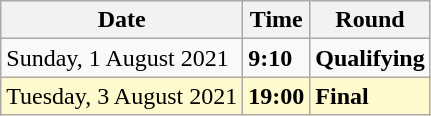<table class="wikitable">
<tr>
<th>Date</th>
<th>Time</th>
<th>Round</th>
</tr>
<tr>
<td>Sunday, 1 August 2021</td>
<td><strong>9:10</strong></td>
<td><strong>Qualifying</strong></td>
</tr>
<tr style=background:lemonchiffon>
<td>Tuesday, 3 August 2021</td>
<td><strong>19:00</strong></td>
<td><strong>Final</strong></td>
</tr>
</table>
